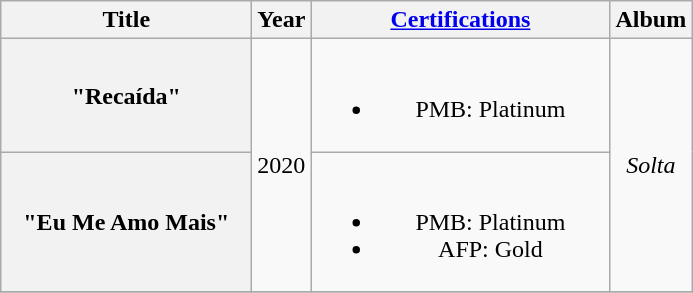<table class="wikitable plainrowheaders" style="text-align:center;">
<tr>
<th scope="col" style="width:10em;">Title</th>
<th scope="col">Year</th>
<th scope="col" style="width:12em;"><a href='#'>Certifications</a></th>
<th scope="col">Album</th>
</tr>
<tr>
<th scope="row">"Recaída"</th>
<td rowspan="2">2020</td>
<td><br><ul><li>PMB: Platinum</li></ul></td>
<td rowspan="2" align="center"><em>Solta</em></td>
</tr>
<tr>
<th scope="row">"Eu Me Amo Mais"</th>
<td><br><ul><li>PMB: Platinum</li><li>AFP: Gold</li></ul></td>
</tr>
<tr>
</tr>
</table>
